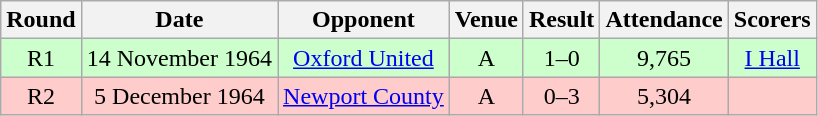<table class="wikitable" style="font-size:100%; text-align:center">
<tr>
<th>Round</th>
<th>Date</th>
<th>Opponent</th>
<th>Venue</th>
<th>Result</th>
<th>Attendance</th>
<th>Scorers</th>
</tr>
<tr style="background-color: #CCFFCC;">
<td>R1</td>
<td>14 November 1964</td>
<td><a href='#'>Oxford United</a></td>
<td>A</td>
<td>1–0</td>
<td>9,765</td>
<td><a href='#'>I Hall</a></td>
</tr>
<tr style="background-color: #FFCCCC;">
<td>R2</td>
<td>5 December 1964</td>
<td><a href='#'>Newport County</a></td>
<td>A</td>
<td>0–3</td>
<td>5,304</td>
<td></td>
</tr>
</table>
